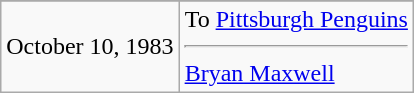<table class="wikitable">
<tr>
</tr>
<tr>
<td>October 10, 1983</td>
<td valign="top">To <a href='#'>Pittsburgh Penguins</a><hr><a href='#'>Bryan Maxwell</a></td>
</tr>
</table>
